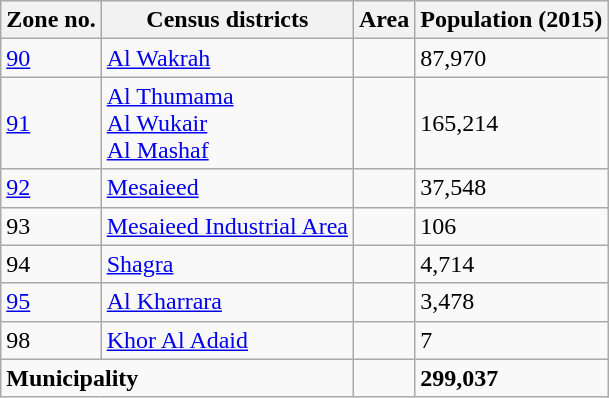<table class="wikitable">
<tr>
<th>Zone no.</th>
<th>Census districts</th>
<th>Area</th>
<th>Population (2015)</th>
</tr>
<tr>
<td><a href='#'>90</a></td>
<td><a href='#'>Al Wakrah</a></td>
<td></td>
<td>87,970</td>
</tr>
<tr>
<td><a href='#'>91</a></td>
<td><a href='#'>Al Thumama</a> <br> <a href='#'>Al Wukair</a> <br> <a href='#'>Al Mashaf</a></td>
<td></td>
<td>165,214</td>
</tr>
<tr>
<td><a href='#'>92</a></td>
<td><a href='#'>Mesaieed</a></td>
<td></td>
<td>37,548</td>
</tr>
<tr>
<td>93</td>
<td><a href='#'>Mesaieed Industrial Area</a></td>
<td></td>
<td>106</td>
</tr>
<tr>
<td>94</td>
<td><a href='#'>Shagra</a></td>
<td></td>
<td>4,714</td>
</tr>
<tr>
<td><a href='#'>95</a></td>
<td><a href='#'>Al Kharrara</a></td>
<td></td>
<td>3,478</td>
</tr>
<tr>
<td>98</td>
<td><a href='#'>Khor Al Adaid</a></td>
<td></td>
<td>7</td>
</tr>
<tr>
<td colspan="2"><strong>Municipality</strong></td>
<td><strong></strong></td>
<td><strong>299,037</strong></td>
</tr>
</table>
